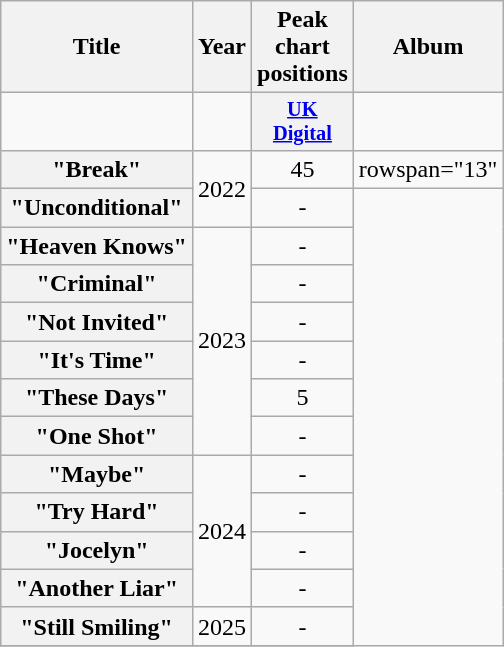<table class="wikitable plainrowheaders" style="text-align:center">
<tr>
<th scope="col" rowspan="1">Title</th>
<th scope="col" rowspan="1">Year</th>
<th scope="col" colspan="1">Peak chart positions</th>
<th scope="col" rowspan="1">Album</th>
</tr>
<tr>
<td></td>
<td></td>
<th scope="col" style="width:3em;font-size:85%;"><a href='#'>UK Digital</a><br></th>
</tr>
<tr>
<th scope="row">"Break"</th>
<td rowspan="2">2022</td>
<td>45</td>
<td>rowspan="13" </td>
</tr>
<tr>
<th scope="row">"Unconditional"</th>
<td>-</td>
</tr>
<tr>
<th scope="row">"Heaven Knows"</th>
<td rowspan="6">2023</td>
<td>-</td>
</tr>
<tr>
<th scope="row">"Criminal"</th>
<td>-</td>
</tr>
<tr>
<th scope="row">"Not Invited"</th>
<td>-</td>
</tr>
<tr>
<th scope="row">"It's Time"</th>
<td>-</td>
</tr>
<tr>
<th scope="row">"These Days"</th>
<td>5</td>
</tr>
<tr>
<th scope="row">"One Shot"</th>
<td>-</td>
</tr>
<tr>
<th scope="row">"Maybe"</th>
<td rowspan="4">2024</td>
<td>-</td>
</tr>
<tr>
<th scope="row">"Try Hard"</th>
<td>-</td>
</tr>
<tr>
<th scope="row">"Jocelyn"</th>
<td>-</td>
</tr>
<tr>
<th scope="row">"Another Liar"</th>
<td>-</td>
</tr>
<tr>
<th scope="row">"Still Smiling"</th>
<td>2025</td>
<td>-</td>
</tr>
<tr>
</tr>
</table>
